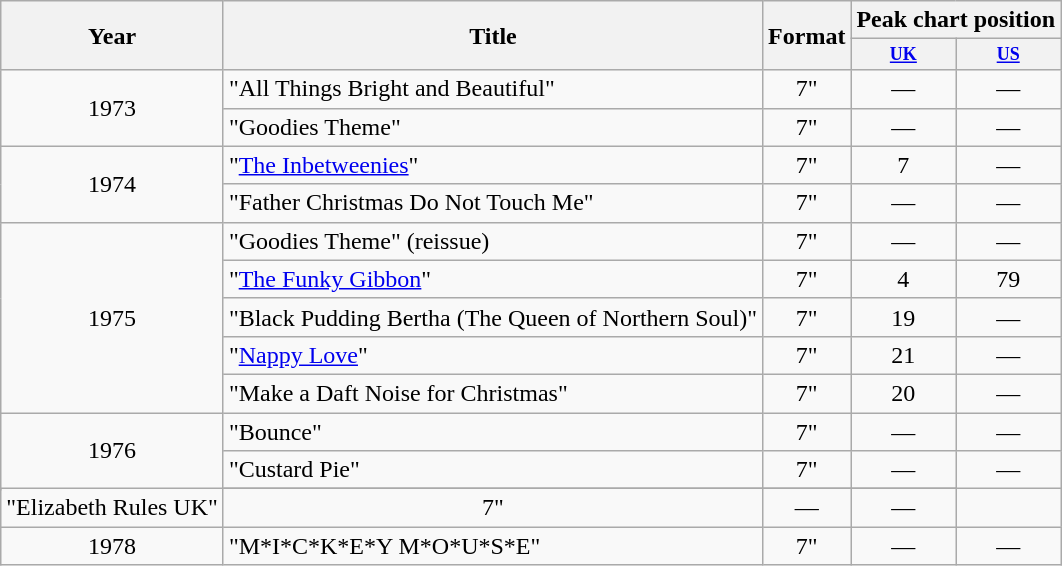<table class="wikitable" style="text-align: center">
<tr>
<th rowspan="2">Year</th>
<th rowspan="2" style=white-space:nowrap>Title</th>
<th rowspan="2" style=white-space:nowrap>Format</th>
<th colspan="2" style=white-space:nowrap>Peak chart position</th>
</tr>
<tr>
<th style="width:2.5em;font-size:75%;"><a href='#'>UK</a></th>
<th style="width:2.5em;font-size:75%;"><a href='#'>US</a></th>
</tr>
<tr>
<td rowspan="2">1973</td>
<td style="text-align: left">"All Things Bright and Beautiful"</td>
<td>7"</td>
<td>—</td>
<td>—</td>
</tr>
<tr>
<td style="text-align: left">"Goodies Theme"</td>
<td>7"</td>
<td>—</td>
<td>—</td>
</tr>
<tr>
<td rowspan="2">1974</td>
<td style="text-align: left">"<a href='#'>The Inbetweenies</a>"</td>
<td>7"</td>
<td>7</td>
<td>—</td>
</tr>
<tr>
<td style="text-align: left">"Father Christmas Do Not Touch Me"</td>
<td>7"</td>
<td>—</td>
<td>—</td>
</tr>
<tr>
<td rowspan="5">1975</td>
<td style="text-align: left">"Goodies Theme" (reissue)</td>
<td>7"</td>
<td>—</td>
<td>—</td>
</tr>
<tr>
<td style="text-align: left">"<a href='#'>The Funky Gibbon</a>"</td>
<td>7"</td>
<td>4</td>
<td>79</td>
</tr>
<tr>
<td style="text-align: left">"Black Pudding Bertha (The Queen of Northern Soul)"</td>
<td>7"</td>
<td>19</td>
<td>—</td>
</tr>
<tr>
<td style="text-align: left">"<a href='#'>Nappy Love</a>"</td>
<td>7"</td>
<td>21</td>
<td>—</td>
</tr>
<tr>
<td style="text-align: left">"Make a Daft Noise for Christmas"</td>
<td>7"</td>
<td>20</td>
<td>—</td>
</tr>
<tr>
<td rowspan="3">1976</td>
<td style="text-align: left">"Bounce"</td>
<td>7"</td>
<td>—</td>
<td>—</td>
</tr>
<tr>
<td style="text-align: left">"Custard Pie"</td>
<td>7"</td>
<td>—</td>
<td>—</td>
</tr>
<tr>
</tr>
<tr>
<td style="text-align: left">"Elizabeth Rules UK"</td>
<td>7"</td>
<td>—</td>
<td>—</td>
</tr>
<tr>
<td>1978</td>
<td style="text-align: left">"M*I*C*K*E*Y M*O*U*S*E"</td>
<td>7"</td>
<td>—</td>
<td>—</td>
</tr>
</table>
